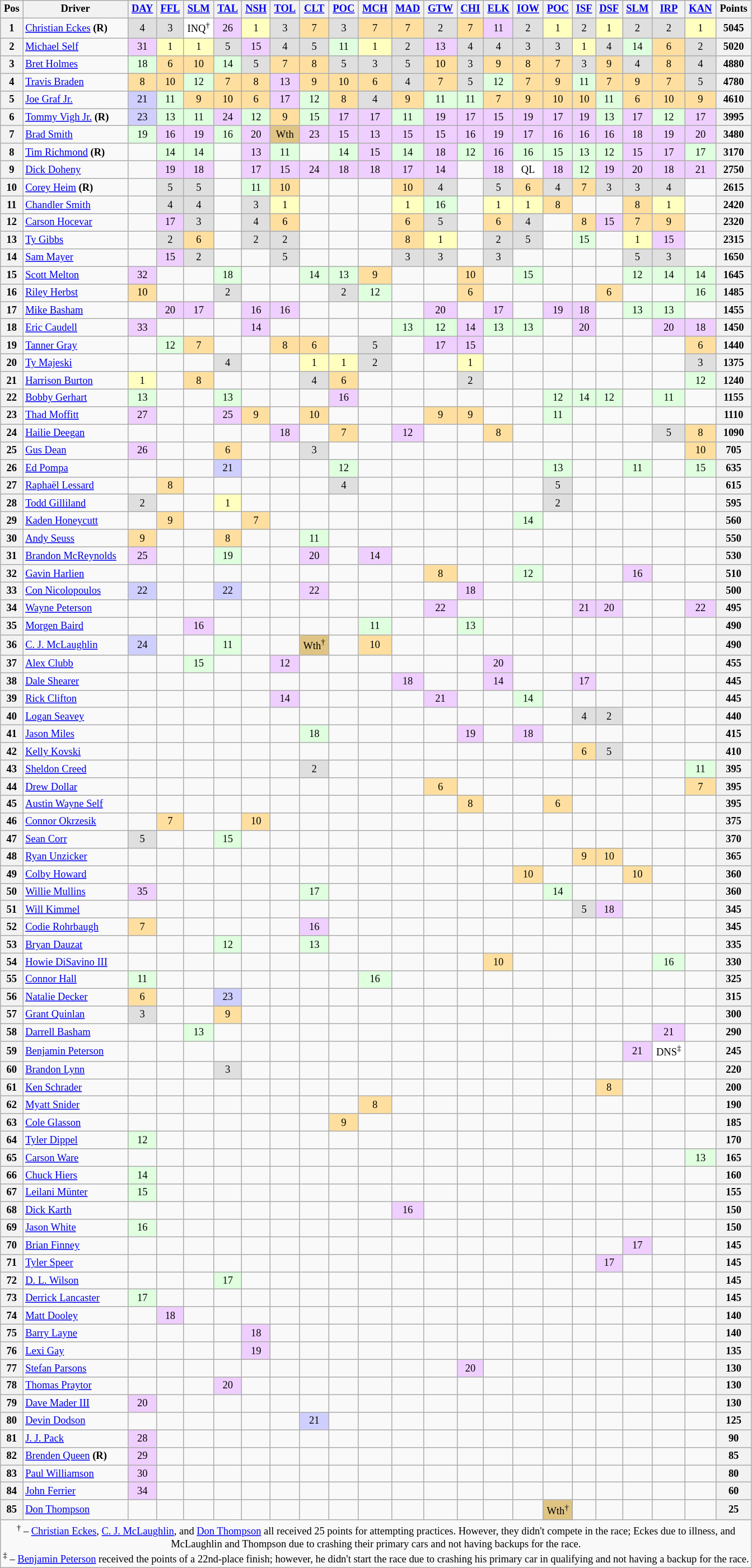<table class="wikitable" style="font-size:77%; text-align:center;">
<tr>
<th valign="middle">Pos</th>
<th valign="middle">Driver</th>
<th><a href='#'>DAY</a></th>
<th><a href='#'>FFL</a></th>
<th><a href='#'>SLM</a></th>
<th><a href='#'>TAL</a></th>
<th><a href='#'>NSH</a></th>
<th><a href='#'>TOL</a></th>
<th><a href='#'>CLT</a></th>
<th><a href='#'>POC</a></th>
<th><a href='#'>MCH</a></th>
<th><a href='#'>MAD</a></th>
<th><a href='#'>GTW</a></th>
<th><a href='#'>CHI</a></th>
<th><a href='#'>ELK</a></th>
<th><a href='#'>IOW</a></th>
<th><a href='#'>POC</a></th>
<th><a href='#'>ISF</a></th>
<th><a href='#'>DSF</a></th>
<th><a href='#'>SLM</a></th>
<th><a href='#'>IRP</a></th>
<th><a href='#'>KAN</a></th>
<th valign="middle">Points</th>
</tr>
<tr>
<th>1</th>
<td align="left"><a href='#'>Christian Eckes</a> <strong>(R)</strong></td>
<td style="background:#DFDFDF;">4</td>
<td style="background:#DFDFDF;">3</td>
<td style="background:#FFFFFF;">INQ<sup>†</sup></td>
<td style="background:#EFCFFF;">26</td>
<td style="background:#FFFFBF;">1</td>
<td style="background:#DFDFDF;">3</td>
<td style="background:#FFDF9F;">7</td>
<td style="background:#DFDFDF;">3</td>
<td style="background:#FFDF9F;">7</td>
<td style="background:#FFDF9F;">7</td>
<td style="background:#DFDFDF;">2</td>
<td style="background:#FFDF9F;">7</td>
<td style="background:#EFCFFF;">11</td>
<td style="background:#DFDFDF;">2</td>
<td style="background:#FFFFBF;">1</td>
<td style="background:#DFDFDF;">2</td>
<td style="background:#FFFFBF;">1</td>
<td style="background:#DFDFDF;">2</td>
<td style="background:#DFDFDF;">2</td>
<td style="background:#FFFFBF;">1</td>
<th>5045</th>
</tr>
<tr>
<th>2</th>
<td align="left"><a href='#'>Michael Self</a></td>
<td style="background:#EFCFFF;">31</td>
<td style="background:#FFFFBF;">1</td>
<td style="background:#FFFFBF;">1</td>
<td style="background:#DFDFDF;">5</td>
<td style="background:#EFCFFF;">15</td>
<td style="background:#DFDFDF;">4</td>
<td style="background:#DFDFDF;">5</td>
<td style="background:#DFFFDF;">11</td>
<td style="background:#FFFFBF;">1</td>
<td style="background:#DFDFDF;">2</td>
<td style="background:#EFCFFF;">13</td>
<td style="background:#DFDFDF;">4</td>
<td style="background:#DFDFDF;">4</td>
<td style="background:#DFDFDF;">3</td>
<td style="background:#DFDFDF;">3</td>
<td style="background:#FFFFBF;">1</td>
<td style="background:#DFDFDF;">4</td>
<td style="background:#DFFFDF;">14</td>
<td style="background:#FFDF9F;">6</td>
<td style="background:#DFDFDF;">2</td>
<th>5020</th>
</tr>
<tr>
<th>3</th>
<td align="left"><a href='#'>Bret Holmes</a></td>
<td style="background:#DFFFDF;">18</td>
<td style="background:#FFDF9F;">6</td>
<td style="background:#FFDF9F;">10</td>
<td style="background:#DFFFDF;">14</td>
<td style="background:#DFDFDF;">5</td>
<td style="background:#FFDF9F;">7</td>
<td style="background:#FFDF9F;">8</td>
<td style="background:#DFDFDF;">5</td>
<td style="background:#DFDFDF;">3</td>
<td style="background:#DFDFDF;">5</td>
<td style="background:#FFDF9F;">10</td>
<td style="background:#DFDFDF;">3</td>
<td style="background:#FFDF9F;">9</td>
<td style="background:#FFDF9F;">8</td>
<td style="background:#FFDF9F;">7</td>
<td style="background:#DFDFDF;">3</td>
<td style="background:#FFDF9F;">9</td>
<td style="background:#DFDFDF;">4</td>
<td style="background:#FFDF9F;">8</td>
<td style="background:#DFDFDF;">4</td>
<th>4880</th>
</tr>
<tr>
<th>4</th>
<td align="left"><a href='#'>Travis Braden</a></td>
<td style="background:#FFDF9F;">8</td>
<td style="background:#FFDF9F;">10</td>
<td style="background:#DFFFDF;">12</td>
<td style="background:#FFDF9F;">7</td>
<td style="background:#FFDF9F;">8</td>
<td style="background:#EFCFFF;">13</td>
<td style="background:#FFDF9F;">9</td>
<td style="background:#FFDF9F;">10</td>
<td style="background:#FFDF9F;">6</td>
<td style="background:#DFDFDF;">4</td>
<td style="background:#FFDF9F;">7</td>
<td style="background:#DFDFDF;">5</td>
<td style="background:#DFFFDF;">12</td>
<td style="background:#FFDF9F;">7</td>
<td style="background:#FFDF9F;">9</td>
<td style="background:#DFFFDF;">11</td>
<td style="background:#FFDF9F;">7</td>
<td style="background:#FFDF9F;">9</td>
<td style="background:#FFDF9F;">7</td>
<td style="background:#DFDFDF;">5</td>
<th>4780</th>
</tr>
<tr>
<th>5</th>
<td align="left"><a href='#'>Joe Graf Jr.</a></td>
<td style="background:#CFCFFF;">21</td>
<td style="background:#DFFFDF;">11</td>
<td style="background:#FFDF9F;">9</td>
<td style="background:#FFDF9F;">10</td>
<td style="background:#FFDF9F;">6</td>
<td style="background:#EFCFFF;">17</td>
<td style="background:#DFFFDF;">12</td>
<td style="background:#FFDF9F;">8</td>
<td style="background:#DFDFDF;">4</td>
<td style="background:#FFDF9F;">9</td>
<td style="background:#DFFFDF;">11</td>
<td style="background:#DFFFDF;">11</td>
<td style="background:#FFDF9F;">7</td>
<td style="background:#FFDF9F;">9</td>
<td style="background:#FFDF9F;">10</td>
<td style="background:#FFDF9F;">10</td>
<td style="background:#DFFFDF;">11</td>
<td style="background:#FFDF9F;">6</td>
<td style="background:#FFDF9F;">10</td>
<td style="background:#FFDF9F;">9</td>
<th>4610</th>
</tr>
<tr>
<th>6</th>
<td align="left"><a href='#'>Tommy Vigh Jr.</a> <strong>(R)</strong></td>
<td style="background:#CFCFFF;">23</td>
<td style="background:#DFFFDF;">13</td>
<td style="background:#DFFFDF;">11</td>
<td style="background:#EFCFFF;">24</td>
<td style="background:#DFFFDF;">12</td>
<td style="background:#FFDF9F;">9</td>
<td style="background:#DFFFDF;">15</td>
<td style="background:#EFCFFF;">17</td>
<td style="background:#EFCFFF;">17</td>
<td style="background:#DFFFDF;">11</td>
<td style="background:#EFCFFF;">19</td>
<td style="background:#EFCFFF;">17</td>
<td style="background:#EFCFFF;">15</td>
<td style="background:#EFCFFF;">19</td>
<td style="background:#EFCFFF;">17</td>
<td style="background:#EFCFFF;">19</td>
<td style="background:#DFFFDF;">13</td>
<td style="background:#EFCFFF;">17</td>
<td style="background:#DFFFDF;">12</td>
<td style="background:#EFCFFF;">17</td>
<th>3995</th>
</tr>
<tr>
<th>7</th>
<td align="left"><a href='#'>Brad Smith</a></td>
<td style="background:#DFFFDF;">19</td>
<td style="background:#EFCFFF;">16</td>
<td style="background:#EFCFFF;">19</td>
<td style="background:#DFFFDF;">16</td>
<td style="background:#EFCFFF;">20</td>
<td style="background:#DFC484;">Wth</td>
<td style="background:#EFCFFF;">23</td>
<td style="background:#EFCFFF;">15</td>
<td style="background:#EFCFFF;">13</td>
<td style="background:#EFCFFF;">15</td>
<td style="background:#EFCFFF;">15</td>
<td style="background:#EFCFFF;">16</td>
<td style="background:#EFCFFF;">19</td>
<td style="background:#EFCFFF;">17</td>
<td style="background:#EFCFFF;">16</td>
<td style="background:#EFCFFF;">16</td>
<td style="background:#EFCFFF;">16</td>
<td style="background:#EFCFFF;">18</td>
<td style="background:#EFCFFF;">19</td>
<td style="background:#EFCFFF;">20</td>
<th>3480</th>
</tr>
<tr>
<th>8</th>
<td align="left"><a href='#'>Tim Richmond</a> <strong>(R)</strong></td>
<td></td>
<td style="background:#DFFFDF;">14</td>
<td style="background:#DFFFDF;">14</td>
<td></td>
<td style="background:#EFCFFF;">13</td>
<td style="background:#DFFFDF;">11</td>
<td></td>
<td style="background:#DFFFDF;">14</td>
<td style="background:#EFCFFF;">15</td>
<td style="background:#DFFFDF;">14</td>
<td style="background:#EFCFFF;">18</td>
<td style="background:#DFFFDF;">12</td>
<td style="background:#EFCFFF;">16</td>
<td style="background:#DFFFDF;">16</td>
<td style="background:#DFFFDF;">15</td>
<td style="background:#DFFFDF;">13</td>
<td style="background:#DFFFDF;">12</td>
<td style="background:#EFCFFF;">15</td>
<td style="background:#EFCFFF;">17</td>
<td style="background:#DFFFDF;">17</td>
<th>3170</th>
</tr>
<tr>
<th>9</th>
<td align="left"><a href='#'>Dick Doheny</a></td>
<td></td>
<td style="background:#EFCFFF;">19</td>
<td style="background:#EFCFFF;">18</td>
<td></td>
<td style="background:#EFCFFF;">17</td>
<td style="background:#EFCFFF;">15</td>
<td style="background:#EFCFFF;">24</td>
<td style="background:#EFCFFF;">18</td>
<td style="background:#EFCFFF;">18</td>
<td style="background:#EFCFFF;">17</td>
<td style="background:#EFCFFF;">14</td>
<td></td>
<td style="background:#EFCFFF;">18</td>
<td style="background:#FFFFFF;">QL</td>
<td style="background:#EFCFFF;">18</td>
<td style="background:#DFFFDF;">12</td>
<td style="background:#EFCFFF;">19</td>
<td style="background:#EFCFFF;">20</td>
<td style="background:#EFCFFF;">18</td>
<td style="background:#EFCFFF;">21</td>
<th>2750</th>
</tr>
<tr>
<th>10</th>
<td align="left"><a href='#'>Corey Heim</a> <strong>(R)</strong></td>
<td></td>
<td style="background:#DFDFDF;">5</td>
<td style="background:#DFDFDF;">5</td>
<td></td>
<td style="background:#DFFFDF;">11</td>
<td style="background:#FFDF9F;">10</td>
<td></td>
<td></td>
<td></td>
<td style="background:#FFDF9F;">10</td>
<td style="background:#DFDFDF;">4</td>
<td></td>
<td style="background:#DFDFDF;">5</td>
<td style="background:#FFDF9F;">6</td>
<td style="background:#DFDFDF;">4</td>
<td style="background:#FFDF9F;">7</td>
<td style="background:#DFDFDF;">3</td>
<td style="background:#DFDFDF;">3</td>
<td style="background:#DFDFDF;">4</td>
<td></td>
<th>2615</th>
</tr>
<tr>
<th>11</th>
<td align="left"><a href='#'>Chandler Smith</a></td>
<td></td>
<td style="background:#DFDFDF;">4</td>
<td style="background:#DFDFDF;">4</td>
<td></td>
<td style="background:#DFDFDF;">3</td>
<td style="background:#FFFFBF;">1</td>
<td></td>
<td></td>
<td></td>
<td style="background:#FFFFBF;">1</td>
<td style="background:#DFFFDF;">16</td>
<td></td>
<td style="background:#FFFFBF;">1</td>
<td style="background:#FFFFBF;">1</td>
<td style="background:#FFDF9F;">8</td>
<td></td>
<td></td>
<td style="background:#FFDF9F;">8</td>
<td style="background:#FFFFBF;">1</td>
<td></td>
<th>2420</th>
</tr>
<tr>
<th>12</th>
<td align="left"><a href='#'>Carson Hocevar</a></td>
<td></td>
<td style="background:#EFCFFF;">17</td>
<td style="background:#DFDFDF;">3</td>
<td></td>
<td style="background:#DFDFDF;">4</td>
<td style="background:#FFDF9F;">6</td>
<td></td>
<td></td>
<td></td>
<td style="background:#FFDF9F;">6</td>
<td style="background:#DFDFDF;">5</td>
<td></td>
<td style="background:#FFDF9F;">6</td>
<td style="background:#DFDFDF;">4</td>
<td></td>
<td style="background:#FFDF9F;">8</td>
<td style="background:#EFCFFF;">15</td>
<td style="background:#FFDF9F;">7</td>
<td style="background:#FFDF9F;">9</td>
<td></td>
<th>2320</th>
</tr>
<tr>
<th>13</th>
<td align="left"><a href='#'>Ty Gibbs</a></td>
<td></td>
<td style="background:#DFDFDF;">2</td>
<td style="background:#FFDF9F;">6</td>
<td></td>
<td style="background:#DFDFDF;">2</td>
<td style="background:#DFDFDF;">2</td>
<td></td>
<td></td>
<td></td>
<td style="background:#FFDF9F;">8</td>
<td style="background:#FFFFBF;">1</td>
<td></td>
<td style="background:#DFDFDF;">2</td>
<td style="background:#DFDFDF;">5</td>
<td></td>
<td style="background:#DFFFDF;">15</td>
<td></td>
<td style="background:#FFFFBF;">1</td>
<td style="background:#EFCFFF;">15</td>
<td></td>
<th>2315</th>
</tr>
<tr>
<th>14</th>
<td align="left"><a href='#'>Sam Mayer</a></td>
<td></td>
<td style="background:#EFCFFF;">15</td>
<td style="background:#DFDFDF;">2</td>
<td></td>
<td></td>
<td style="background:#DFDFDF;">5</td>
<td></td>
<td></td>
<td></td>
<td style="background:#DFDFDF;">3</td>
<td style="background:#DFDFDF;">3</td>
<td></td>
<td style="background:#DFDFDF;">3</td>
<td></td>
<td></td>
<td></td>
<td></td>
<td style="background:#DFDFDF;">5</td>
<td style="background:#DFDFDF;">3</td>
<td></td>
<th>1650</th>
</tr>
<tr>
<th>15</th>
<td align="left"><a href='#'>Scott Melton</a></td>
<td style="background:#EFCFFF;">32</td>
<td></td>
<td></td>
<td style="background:#DFFFDF;">18</td>
<td></td>
<td></td>
<td style="background:#DFFFDF;">14</td>
<td style="background:#DFFFDF;">13</td>
<td style="background:#FFDF9F;">9</td>
<td></td>
<td></td>
<td style="background:#FFDF9F;">10</td>
<td></td>
<td style="background:#DFFFDF;">15</td>
<td></td>
<td></td>
<td></td>
<td style="background:#DFFFDF;">12</td>
<td style="background:#DFFFDF;">14</td>
<td style="background:#DFFFDF;">14</td>
<th>1645</th>
</tr>
<tr>
<th>16</th>
<td align="left"><a href='#'>Riley Herbst</a></td>
<td style="background:#FFDF9F;">10</td>
<td></td>
<td></td>
<td style="background:#DFDFDF;">2</td>
<td></td>
<td></td>
<td></td>
<td style="background:#DFDFDF;">2</td>
<td style="background:#DFFFDF;">12</td>
<td></td>
<td></td>
<td style="background:#FFDF9F;">6</td>
<td></td>
<td></td>
<td></td>
<td></td>
<td style="background:#FFDF9F;">6</td>
<td></td>
<td></td>
<td style="background:#DFFFDF;">16</td>
<th>1485</th>
</tr>
<tr>
<th>17</th>
<td align="left"><a href='#'>Mike Basham</a></td>
<td></td>
<td style="background:#EFCFFF;">20</td>
<td style="background:#EFCFFF;">17</td>
<td></td>
<td style="background:#EFCFFF;">16</td>
<td style="background:#EFCFFF;">16</td>
<td></td>
<td></td>
<td></td>
<td></td>
<td style="background:#EFCFFF;">20</td>
<td></td>
<td style="background:#EFCFFF;">17</td>
<td></td>
<td style="background:#EFCFFF;">19</td>
<td style="background:#EFCFFF;">18</td>
<td></td>
<td style="background:#DFFFDF;">13</td>
<td style="background:#DFFFDF;">13</td>
<td></td>
<th>1455</th>
</tr>
<tr>
<th>18</th>
<td align="left"><a href='#'>Eric Caudell</a></td>
<td style="background:#EFCFFF;">33</td>
<td></td>
<td></td>
<td></td>
<td style="background:#EFCFFF;">14</td>
<td></td>
<td></td>
<td></td>
<td></td>
<td style="background:#DFFFDF;">13</td>
<td style="background:#DFFFDF;">12</td>
<td style="background:#EFCFFF;">14</td>
<td style="background:#DFFFDF;">13</td>
<td style="background:#DFFFDF;">13</td>
<td></td>
<td style="background:#EFCFFF;">20</td>
<td></td>
<td></td>
<td style="background:#EFCFFF;">20</td>
<td style="background:#EFCFFF;">18</td>
<th>1450</th>
</tr>
<tr>
<th>19</th>
<td align="left"><a href='#'>Tanner Gray</a></td>
<td></td>
<td style="background:#DFFFDF;">12</td>
<td style="background:#FFDF9F;">7</td>
<td></td>
<td></td>
<td style="background:#FFDF9F;">8</td>
<td style="background:#FFDF9F;">6</td>
<td></td>
<td style="background:#DFDFDF;">5</td>
<td></td>
<td style="background:#EFCFFF;">17</td>
<td style="background:#EFCFFF;">15</td>
<td></td>
<td></td>
<td></td>
<td></td>
<td></td>
<td></td>
<td></td>
<td style="background:#FFDF9F;">6</td>
<th>1440</th>
</tr>
<tr>
<th>20</th>
<td align="left"><a href='#'>Ty Majeski</a></td>
<td></td>
<td></td>
<td></td>
<td style="background:#DFDFDF;">4</td>
<td></td>
<td></td>
<td style="background:#FFFFBF;">1</td>
<td style="background:#FFFFBF;">1</td>
<td style="background:#DFDFDF;">2</td>
<td></td>
<td></td>
<td style="background:#FFFFBF;">1</td>
<td></td>
<td></td>
<td></td>
<td></td>
<td></td>
<td></td>
<td></td>
<td style="background:#DFDFDF;">3</td>
<th>1375</th>
</tr>
<tr>
<th>21</th>
<td align="left"><a href='#'>Harrison Burton</a></td>
<td style="background:#FFFFBF;">1</td>
<td></td>
<td style="background:#FFDF9F;">8</td>
<td></td>
<td></td>
<td></td>
<td style="background:#DFDFDF;">4</td>
<td style="background:#FFDF9F;">6</td>
<td></td>
<td></td>
<td></td>
<td style="background:#DFDFDF;">2</td>
<td></td>
<td></td>
<td></td>
<td></td>
<td></td>
<td></td>
<td></td>
<td style="background:#DFFFDF;">12</td>
<th>1240</th>
</tr>
<tr>
<th>22</th>
<td align="left"><a href='#'>Bobby Gerhart</a></td>
<td style="background:#DFFFDF;">13</td>
<td></td>
<td></td>
<td style="background:#DFFFDF;">13</td>
<td></td>
<td></td>
<td></td>
<td style="background:#EFCFFF;">16</td>
<td></td>
<td></td>
<td></td>
<td></td>
<td></td>
<td></td>
<td style="background:#DFFFDF;">12</td>
<td style="background:#DFFFDF;">14</td>
<td style="background:#DFFFDF;">12</td>
<td></td>
<td style="background:#DFFFDF;">11</td>
<td></td>
<th>1155</th>
</tr>
<tr>
<th>23</th>
<td align="left"><a href='#'>Thad Moffitt</a></td>
<td style="background:#EFCFFF;">27</td>
<td></td>
<td></td>
<td style="background:#EFCFFF;">25</td>
<td style="background:#FFDF9F;">9</td>
<td></td>
<td style="background:#FFDF9F;">10</td>
<td></td>
<td></td>
<td></td>
<td style="background:#FFDF9F;">9</td>
<td style="background:#FFDF9F;">9</td>
<td></td>
<td></td>
<td style="background:#DFFFDF;">11</td>
<td></td>
<td></td>
<td></td>
<td></td>
<td></td>
<th>1110</th>
</tr>
<tr>
<th>24</th>
<td align="left"><a href='#'>Hailie Deegan</a></td>
<td></td>
<td></td>
<td></td>
<td></td>
<td></td>
<td style="background:#EFCFFF;">18</td>
<td></td>
<td style="background:#FFDF9F;">7</td>
<td></td>
<td style="background:#EFCFFF;">12</td>
<td></td>
<td></td>
<td style="background:#FFDF9F;">8</td>
<td></td>
<td></td>
<td></td>
<td></td>
<td></td>
<td style="background:#DFDFDF;">5</td>
<td style="background:#FFDF9F;">8</td>
<th>1090</th>
</tr>
<tr>
<th>25</th>
<td align="left"><a href='#'>Gus Dean</a></td>
<td style="background:#EFCFFF;">26</td>
<td></td>
<td></td>
<td style="background:#FFDF9F;">6</td>
<td></td>
<td></td>
<td style="background:#DFDFDF;">3</td>
<td></td>
<td></td>
<td></td>
<td></td>
<td></td>
<td></td>
<td></td>
<td></td>
<td></td>
<td></td>
<td></td>
<td></td>
<td style="background:#FFDF9F;">10</td>
<th>705</th>
</tr>
<tr>
<th>26</th>
<td align="left"><a href='#'>Ed Pompa</a></td>
<td></td>
<td></td>
<td></td>
<td style="background:#CFCFFF;">21</td>
<td></td>
<td></td>
<td></td>
<td style="background:#DFFFDF;">12</td>
<td></td>
<td></td>
<td></td>
<td></td>
<td></td>
<td></td>
<td style="background:#DFFFDF;">13</td>
<td></td>
<td></td>
<td style="background:#DFFFDF;">11</td>
<td></td>
<td style="background:#DFFFDF;">15</td>
<th>635</th>
</tr>
<tr>
<th>27</th>
<td align="left"><a href='#'>Raphaël Lessard</a></td>
<td></td>
<td style="background:#FFDF9F;">8</td>
<td></td>
<td></td>
<td></td>
<td></td>
<td></td>
<td style="background:#DFDFDF;">4</td>
<td></td>
<td></td>
<td></td>
<td></td>
<td></td>
<td></td>
<td style="background:#DFDFDF;">5</td>
<td></td>
<td></td>
<td></td>
<td></td>
<td></td>
<th>615</th>
</tr>
<tr>
<th>28</th>
<td align="left"><a href='#'>Todd Gilliland</a></td>
<td style="background:#DFDFDF;">2</td>
<td></td>
<td></td>
<td style="background:#FFFFBF;">1</td>
<td></td>
<td></td>
<td></td>
<td></td>
<td></td>
<td></td>
<td></td>
<td></td>
<td></td>
<td></td>
<td style="background:#DFDFDF;">2</td>
<td></td>
<td></td>
<td></td>
<td></td>
<td></td>
<th>595</th>
</tr>
<tr>
<th>29</th>
<td align="left"><a href='#'>Kaden Honeycutt</a></td>
<td></td>
<td style="background:#FFDF9F;">9</td>
<td></td>
<td></td>
<td style="background:#FFDF9F;">7</td>
<td></td>
<td></td>
<td></td>
<td></td>
<td></td>
<td></td>
<td></td>
<td></td>
<td style="background:#DFFFDF;">14</td>
<td></td>
<td></td>
<td></td>
<td></td>
<td></td>
<td></td>
<th>560</th>
</tr>
<tr>
<th>30</th>
<td align="left"><a href='#'>Andy Seuss</a></td>
<td style="background:#FFDF9F;">9</td>
<td></td>
<td></td>
<td style="background:#FFDF9F;">8</td>
<td></td>
<td></td>
<td style="background:#DFFFDF;">11</td>
<td></td>
<td></td>
<td></td>
<td></td>
<td></td>
<td></td>
<td></td>
<td></td>
<td></td>
<td></td>
<td></td>
<td></td>
<td></td>
<th>550</th>
</tr>
<tr>
<th>31</th>
<td align="left" nowrap><a href='#'>Brandon McReynolds</a></td>
<td style="background:#EFCFFF;">25</td>
<td></td>
<td></td>
<td style="background:#DFFFDF;">19</td>
<td></td>
<td></td>
<td style="background:#EFCFFF;">20</td>
<td></td>
<td style="background:#EFCFFF;">14</td>
<td></td>
<td></td>
<td></td>
<td></td>
<td></td>
<td></td>
<td></td>
<td></td>
<td></td>
<td></td>
<td></td>
<th>530</th>
</tr>
<tr>
<th>32</th>
<td align="left"><a href='#'>Gavin Harlien</a></td>
<td></td>
<td></td>
<td></td>
<td></td>
<td></td>
<td></td>
<td></td>
<td></td>
<td></td>
<td></td>
<td style="background:#FFDF9F;">8</td>
<td></td>
<td></td>
<td style="background:#DFFFDF;">12</td>
<td></td>
<td></td>
<td></td>
<td style="background:#EFCFFF;">16</td>
<td></td>
<td></td>
<th>510</th>
</tr>
<tr>
<th>33</th>
<td align="left"><a href='#'>Con Nicolopoulos</a></td>
<td style="background:#CFCFFF;">22</td>
<td></td>
<td></td>
<td style="background:#CFCFFF;">22</td>
<td></td>
<td></td>
<td style="background:#EFCFFF;">22</td>
<td></td>
<td></td>
<td></td>
<td></td>
<td style="background:#EFCFFF;">18</td>
<td></td>
<td></td>
<td></td>
<td></td>
<td></td>
<td></td>
<td></td>
<td></td>
<th>500</th>
</tr>
<tr>
<th>34</th>
<td align="left"><a href='#'>Wayne Peterson</a></td>
<td></td>
<td></td>
<td></td>
<td></td>
<td></td>
<td></td>
<td></td>
<td></td>
<td></td>
<td></td>
<td style="background:#EFCFFF;">22</td>
<td></td>
<td></td>
<td></td>
<td></td>
<td style="background:#EFCFFF;">21</td>
<td style="background:#EFCFFF;">20</td>
<td></td>
<td></td>
<td style="background:#EFCFFF;">22</td>
<th>495</th>
</tr>
<tr>
<th>35</th>
<td align="left"><a href='#'>Morgen Baird</a></td>
<td></td>
<td></td>
<td style="background:#EFCFFF;">16</td>
<td></td>
<td></td>
<td></td>
<td></td>
<td></td>
<td style="background:#DFFFDF;">11</td>
<td></td>
<td></td>
<td style="background:#DFFFDF;">13</td>
<td></td>
<td></td>
<td></td>
<td></td>
<td></td>
<td></td>
<td></td>
<td></td>
<th>490</th>
</tr>
<tr>
<th>36</th>
<td align="left"><a href='#'>C. J. McLaughlin</a></td>
<td style="background:#CFCFFF;">24</td>
<td></td>
<td></td>
<td style="background:#DFFFDF;">11</td>
<td></td>
<td></td>
<td style="background:#dfc484">Wth<sup>†</sup></td>
<td></td>
<td style="background:#FFDF9F;">10</td>
<td></td>
<td></td>
<td></td>
<td></td>
<td></td>
<td></td>
<td></td>
<td></td>
<td></td>
<td></td>
<td></td>
<th>490</th>
</tr>
<tr>
<th>37</th>
<td align="left"><a href='#'>Alex Clubb</a></td>
<td></td>
<td></td>
<td style="background:#DFFFDF;">15</td>
<td></td>
<td></td>
<td style="background:#EFCFFF;">12</td>
<td></td>
<td></td>
<td></td>
<td></td>
<td></td>
<td></td>
<td style="background:#EFCFFF;">20</td>
<td></td>
<td></td>
<td></td>
<td></td>
<td></td>
<td></td>
<td></td>
<th>455</th>
</tr>
<tr>
<th>38</th>
<td align="left"><a href='#'>Dale Shearer</a></td>
<td></td>
<td></td>
<td></td>
<td></td>
<td></td>
<td></td>
<td></td>
<td></td>
<td></td>
<td style="background:#EFCFFF;">18</td>
<td></td>
<td></td>
<td style="background:#EFCFFF;">14</td>
<td></td>
<td></td>
<td style="background:#EFCFFF;">17</td>
<td></td>
<td></td>
<td></td>
<td></td>
<th>445</th>
</tr>
<tr>
<th>39</th>
<td align="left"><a href='#'>Rick Clifton</a></td>
<td></td>
<td></td>
<td></td>
<td></td>
<td></td>
<td style="background:#EFCFFF;">14</td>
<td></td>
<td></td>
<td></td>
<td></td>
<td style="background:#EFCFFF;">21</td>
<td></td>
<td></td>
<td style="background:#DFFFDF;">14</td>
<td></td>
<td></td>
<td></td>
<td></td>
<td></td>
<td></td>
<th>445</th>
</tr>
<tr>
<th>40</th>
<td align="left"><a href='#'>Logan Seavey</a></td>
<td></td>
<td></td>
<td></td>
<td></td>
<td></td>
<td></td>
<td></td>
<td></td>
<td></td>
<td></td>
<td></td>
<td></td>
<td></td>
<td></td>
<td></td>
<td style="background:#DFDFDF;">4</td>
<td style="background:#DFDFDF;">2</td>
<td></td>
<td></td>
<td></td>
<th>440</th>
</tr>
<tr>
<th>41</th>
<td align="left"><a href='#'>Jason Miles</a></td>
<td></td>
<td></td>
<td></td>
<td></td>
<td></td>
<td></td>
<td style="background:#DFFFDF;">18</td>
<td></td>
<td></td>
<td></td>
<td></td>
<td style="background:#EFCFFF;">19</td>
<td></td>
<td style="background:#EFCFFF;">18</td>
<td></td>
<td></td>
<td></td>
<td></td>
<td></td>
<td></td>
<th>415</th>
</tr>
<tr>
<th>42</th>
<td align="left"><a href='#'>Kelly Kovski</a></td>
<td></td>
<td></td>
<td></td>
<td></td>
<td></td>
<td></td>
<td></td>
<td></td>
<td></td>
<td></td>
<td></td>
<td></td>
<td></td>
<td></td>
<td></td>
<td style="background:#FFDF9F;">6</td>
<td style="background:#DFDFDF;">5</td>
<td></td>
<td></td>
<td></td>
<th>410</th>
</tr>
<tr>
<th>43</th>
<td align="left"><a href='#'>Sheldon Creed</a></td>
<td></td>
<td></td>
<td></td>
<td></td>
<td></td>
<td></td>
<td style="background:#DFDFDF;">2</td>
<td></td>
<td></td>
<td></td>
<td></td>
<td></td>
<td></td>
<td></td>
<td></td>
<td></td>
<td></td>
<td></td>
<td></td>
<td style="background:#DFFFDF;">11</td>
<th>395</th>
</tr>
<tr>
<th>44</th>
<td align="left"><a href='#'>Drew Dollar</a></td>
<td></td>
<td></td>
<td></td>
<td></td>
<td></td>
<td></td>
<td></td>
<td></td>
<td></td>
<td></td>
<td style="background:#FFDF9F;">6</td>
<td></td>
<td></td>
<td></td>
<td></td>
<td></td>
<td></td>
<td></td>
<td></td>
<td style="background:#FFDF9F;">7</td>
<th>395</th>
</tr>
<tr>
<th>45</th>
<td align="left"><a href='#'>Austin Wayne Self</a></td>
<td></td>
<td></td>
<td></td>
<td></td>
<td></td>
<td></td>
<td></td>
<td></td>
<td></td>
<td></td>
<td></td>
<td style="background:#FFDF9F;">8</td>
<td></td>
<td></td>
<td style="background:#FFDF9F;">6</td>
<td></td>
<td></td>
<td></td>
<td></td>
<td></td>
<th>395</th>
</tr>
<tr>
<th>46</th>
<td align="left"><a href='#'>Connor Okrzesik</a></td>
<td></td>
<td style="background:#FFDF9F;">7</td>
<td></td>
<td></td>
<td style="background:#FFDF9F;">10</td>
<td></td>
<td></td>
<td></td>
<td></td>
<td></td>
<td></td>
<td></td>
<td></td>
<td></td>
<td></td>
<td></td>
<td></td>
<td></td>
<td></td>
<td></td>
<th>375</th>
</tr>
<tr>
<th>47</th>
<td align="left"><a href='#'>Sean Corr</a></td>
<td style="background:#DFDFDF;">5</td>
<td></td>
<td></td>
<td style="background:#DFFFDF;">15</td>
<td></td>
<td></td>
<td></td>
<td></td>
<td></td>
<td></td>
<td></td>
<td></td>
<td></td>
<td></td>
<td></td>
<td></td>
<td></td>
<td></td>
<td></td>
<td></td>
<th>370</th>
</tr>
<tr>
<th>48</th>
<td align="left"><a href='#'>Ryan Unzicker</a></td>
<td></td>
<td></td>
<td></td>
<td></td>
<td></td>
<td></td>
<td></td>
<td></td>
<td></td>
<td></td>
<td></td>
<td></td>
<td></td>
<td></td>
<td></td>
<td style="background:#FFDF9F;">9</td>
<td style="background:#FFDF9F;">10</td>
<td></td>
<td></td>
<td></td>
<th>365</th>
</tr>
<tr>
<th>49</th>
<td align="left"><a href='#'>Colby Howard</a></td>
<td></td>
<td></td>
<td></td>
<td></td>
<td></td>
<td></td>
<td></td>
<td></td>
<td></td>
<td></td>
<td></td>
<td></td>
<td></td>
<td style="background:#FFDF9F;">10</td>
<td></td>
<td></td>
<td></td>
<td style="background:#FFDF9F;">10</td>
<td></td>
<td></td>
<th>360</th>
</tr>
<tr>
<th>50</th>
<td align="left"><a href='#'>Willie Mullins</a></td>
<td style="background:#EFCFFF;">35</td>
<td></td>
<td></td>
<td></td>
<td></td>
<td></td>
<td style="background:#DFFFDF;">17</td>
<td></td>
<td></td>
<td></td>
<td></td>
<td></td>
<td></td>
<td></td>
<td style="background:#DFFFDF;">14</td>
<td></td>
<td></td>
<td></td>
<td></td>
<td></td>
<th>360</th>
</tr>
<tr>
<th>51</th>
<td align="left"><a href='#'>Will Kimmel</a></td>
<td></td>
<td></td>
<td></td>
<td></td>
<td></td>
<td></td>
<td></td>
<td></td>
<td></td>
<td></td>
<td></td>
<td></td>
<td></td>
<td></td>
<td></td>
<td style="background:#DFDFDF;">5</td>
<td style="background:#EFCFFF;">18</td>
<td></td>
<td></td>
<td></td>
<th>345</th>
</tr>
<tr>
<th>52</th>
<td align="left"><a href='#'>Codie Rohrbaugh</a></td>
<td style="background:#FFDF9F;">7</td>
<td></td>
<td></td>
<td></td>
<td></td>
<td></td>
<td style="background:#EFCFFF;">16</td>
<td></td>
<td></td>
<td></td>
<td></td>
<td></td>
<td></td>
<td></td>
<td></td>
<td></td>
<td></td>
<td></td>
<td></td>
<td></td>
<th>345</th>
</tr>
<tr>
<th>53</th>
<td align="left"><a href='#'>Bryan Dauzat</a></td>
<td></td>
<td></td>
<td></td>
<td style="background:#DFFFDF;">12</td>
<td></td>
<td></td>
<td style="background:#DFFFDF;">13</td>
<td></td>
<td></td>
<td></td>
<td></td>
<td></td>
<td></td>
<td></td>
<td></td>
<td></td>
<td></td>
<td></td>
<td></td>
<td></td>
<th>335</th>
</tr>
<tr>
<th>54</th>
<td align="left"><a href='#'>Howie DiSavino III</a></td>
<td></td>
<td></td>
<td></td>
<td></td>
<td></td>
<td></td>
<td></td>
<td></td>
<td></td>
<td></td>
<td></td>
<td></td>
<td style="background:#FFDF9F;">10</td>
<td></td>
<td></td>
<td></td>
<td></td>
<td></td>
<td style="background:#DFFFDF;">16</td>
<td></td>
<th>330</th>
</tr>
<tr>
<th>55</th>
<td align="left"><a href='#'>Connor Hall</a></td>
<td style="background:#DFFFDF;">11</td>
<td></td>
<td></td>
<td></td>
<td></td>
<td></td>
<td></td>
<td></td>
<td style="background:#DFFFDF;">16</td>
<td></td>
<td></td>
<td></td>
<td></td>
<td></td>
<td></td>
<td></td>
<td></td>
<td></td>
<td></td>
<td></td>
<th>325</th>
</tr>
<tr>
<th>56</th>
<td align="left"><a href='#'>Natalie Decker</a></td>
<td style="background:#FFDF9F;">6</td>
<td></td>
<td></td>
<td style="background:#CFCFFF;">23</td>
<td></td>
<td></td>
<td></td>
<td></td>
<td></td>
<td></td>
<td></td>
<td></td>
<td></td>
<td></td>
<td></td>
<td></td>
<td></td>
<td></td>
<td></td>
<td></td>
<th>315</th>
</tr>
<tr>
<th>57</th>
<td align="left"><a href='#'>Grant Quinlan</a></td>
<td style="background:#DFDFDF;">3</td>
<td></td>
<td></td>
<td style="background:#FFDF9F;">9</td>
<td></td>
<td></td>
<td></td>
<td></td>
<td></td>
<td></td>
<td></td>
<td></td>
<td></td>
<td></td>
<td></td>
<td></td>
<td></td>
<td></td>
<td></td>
<td></td>
<th>300</th>
</tr>
<tr>
<th>58</th>
<td align="left"><a href='#'>Darrell Basham</a></td>
<td></td>
<td></td>
<td style="background:#DFFFDF;">13</td>
<td></td>
<td></td>
<td></td>
<td></td>
<td></td>
<td></td>
<td></td>
<td></td>
<td></td>
<td></td>
<td></td>
<td></td>
<td></td>
<td></td>
<td></td>
<td style="background:#EFCFFF;">21</td>
<td></td>
<th>290</th>
</tr>
<tr>
<th>59</th>
<td align="left"><a href='#'>Benjamin Peterson</a></td>
<td></td>
<td></td>
<td></td>
<td></td>
<td></td>
<td></td>
<td></td>
<td></td>
<td></td>
<td></td>
<td></td>
<td></td>
<td></td>
<td></td>
<td></td>
<td></td>
<td></td>
<td style="background:#EFCFFF;">21</td>
<td style="background:#FFFFFF;">DNS<sup>‡</sup></td>
<td></td>
<th>245</th>
</tr>
<tr>
<th>60</th>
<td align="left"><a href='#'>Brandon Lynn</a></td>
<td></td>
<td></td>
<td></td>
<td style="background:#DFDFDF;">3</td>
<td></td>
<td></td>
<td></td>
<td></td>
<td></td>
<td></td>
<td></td>
<td></td>
<td></td>
<td></td>
<td></td>
<td></td>
<td></td>
<td></td>
<td></td>
<td></td>
<th>220</th>
</tr>
<tr>
<th>61</th>
<td align="left"><a href='#'>Ken Schrader</a></td>
<td></td>
<td></td>
<td></td>
<td></td>
<td></td>
<td></td>
<td></td>
<td></td>
<td></td>
<td></td>
<td></td>
<td></td>
<td></td>
<td></td>
<td></td>
<td></td>
<td style="background:#FFDF9F;">8</td>
<td></td>
<td></td>
<td></td>
<th>200</th>
</tr>
<tr>
<th>62</th>
<td align="left"><a href='#'>Myatt Snider</a></td>
<td></td>
<td></td>
<td></td>
<td></td>
<td></td>
<td></td>
<td></td>
<td></td>
<td style="background:#FFDF9F;">8</td>
<td></td>
<td></td>
<td></td>
<td></td>
<td></td>
<td></td>
<td></td>
<td></td>
<td></td>
<td></td>
<td></td>
<th>190</th>
</tr>
<tr>
<th>63</th>
<td align="left"><a href='#'>Cole Glasson</a></td>
<td></td>
<td></td>
<td></td>
<td></td>
<td></td>
<td></td>
<td></td>
<td style="background:#FFDF9F;">9</td>
<td></td>
<td></td>
<td></td>
<td></td>
<td></td>
<td></td>
<td></td>
<td></td>
<td></td>
<td></td>
<td></td>
<td></td>
<th>185</th>
</tr>
<tr>
<th>64</th>
<td align="left"><a href='#'>Tyler Dippel</a></td>
<td style="background:#DFFFDF;">12</td>
<td></td>
<td></td>
<td></td>
<td></td>
<td></td>
<td></td>
<td></td>
<td></td>
<td></td>
<td></td>
<td></td>
<td></td>
<td></td>
<td></td>
<td></td>
<td></td>
<td></td>
<td></td>
<td></td>
<th>170</th>
</tr>
<tr>
<th>65</th>
<td align="left"><a href='#'>Carson Ware</a></td>
<td></td>
<td></td>
<td></td>
<td></td>
<td></td>
<td></td>
<td></td>
<td></td>
<td></td>
<td></td>
<td></td>
<td></td>
<td></td>
<td></td>
<td></td>
<td></td>
<td></td>
<td></td>
<td></td>
<td style="background:#DFFFDF;">13</td>
<th>165</th>
</tr>
<tr>
<th>66</th>
<td align="left"><a href='#'>Chuck Hiers</a></td>
<td style="background:#DFFFDF;">14</td>
<td></td>
<td></td>
<td></td>
<td></td>
<td></td>
<td></td>
<td></td>
<td></td>
<td></td>
<td></td>
<td></td>
<td></td>
<td></td>
<td></td>
<td></td>
<td></td>
<td></td>
<td></td>
<td></td>
<th>160</th>
</tr>
<tr>
<th>67</th>
<td align="left"><a href='#'>Leilani Münter</a></td>
<td style="background:#DFFFDF;">15</td>
<td></td>
<td></td>
<td></td>
<td></td>
<td></td>
<td></td>
<td></td>
<td></td>
<td></td>
<td></td>
<td></td>
<td></td>
<td></td>
<td></td>
<td></td>
<td></td>
<td></td>
<td></td>
<td></td>
<th>155</th>
</tr>
<tr>
<th>68</th>
<td align="left"><a href='#'>Dick Karth</a></td>
<td></td>
<td></td>
<td></td>
<td></td>
<td></td>
<td></td>
<td></td>
<td></td>
<td></td>
<td style="background:#EFCFFF;">16</td>
<td></td>
<td></td>
<td></td>
<td></td>
<td></td>
<td></td>
<td></td>
<td></td>
<td></td>
<td></td>
<th>150</th>
</tr>
<tr>
<th>69</th>
<td align="left"><a href='#'>Jason White</a></td>
<td style="background:#DFFFDF;">16</td>
<td></td>
<td></td>
<td></td>
<td></td>
<td></td>
<td></td>
<td></td>
<td></td>
<td></td>
<td></td>
<td></td>
<td></td>
<td></td>
<td></td>
<td></td>
<td></td>
<td></td>
<td></td>
<td></td>
<th>150</th>
</tr>
<tr>
<th>70</th>
<td align="left"><a href='#'>Brian Finney</a></td>
<td></td>
<td></td>
<td></td>
<td></td>
<td></td>
<td></td>
<td></td>
<td></td>
<td></td>
<td></td>
<td></td>
<td></td>
<td></td>
<td></td>
<td></td>
<td></td>
<td></td>
<td style="background:#EFCFFF;">17</td>
<td></td>
<td></td>
<th>145</th>
</tr>
<tr>
<th>71</th>
<td align="left"><a href='#'>Tyler Speer</a></td>
<td></td>
<td></td>
<td></td>
<td></td>
<td></td>
<td></td>
<td></td>
<td></td>
<td></td>
<td></td>
<td></td>
<td></td>
<td></td>
<td></td>
<td></td>
<td></td>
<td style="background:#EFCFFF;">17</td>
<td></td>
<td></td>
<td></td>
<th>145</th>
</tr>
<tr>
<th>72</th>
<td align="left"><a href='#'>D. L. Wilson</a></td>
<td></td>
<td></td>
<td></td>
<td style="background:#DFFFDF;">17</td>
<td></td>
<td></td>
<td></td>
<td></td>
<td></td>
<td></td>
<td></td>
<td></td>
<td></td>
<td></td>
<td></td>
<td></td>
<td></td>
<td></td>
<td></td>
<td></td>
<th>145</th>
</tr>
<tr>
<th>73</th>
<td align="left"><a href='#'>Derrick Lancaster</a></td>
<td style="background:#DFFFDF;">17</td>
<td></td>
<td></td>
<td></td>
<td></td>
<td></td>
<td></td>
<td></td>
<td></td>
<td></td>
<td></td>
<td></td>
<td></td>
<td></td>
<td></td>
<td></td>
<td></td>
<td></td>
<td></td>
<td></td>
<th>145</th>
</tr>
<tr>
<th>74</th>
<td align="left"><a href='#'>Matt Dooley</a></td>
<td></td>
<td style="background:#EFCFFF;">18</td>
<td></td>
<td></td>
<td></td>
<td></td>
<td></td>
<td></td>
<td></td>
<td></td>
<td></td>
<td></td>
<td></td>
<td></td>
<td></td>
<td></td>
<td></td>
<td></td>
<td></td>
<td></td>
<th>140</th>
</tr>
<tr>
<th>75</th>
<td align="left"><a href='#'>Barry Layne</a></td>
<td></td>
<td></td>
<td></td>
<td></td>
<td style="background:#EFCFFF;">18</td>
<td></td>
<td></td>
<td></td>
<td></td>
<td></td>
<td></td>
<td></td>
<td></td>
<td></td>
<td></td>
<td></td>
<td></td>
<td></td>
<td></td>
<td></td>
<th>140</th>
</tr>
<tr>
<th>76</th>
<td align="left"><a href='#'>Lexi Gay</a></td>
<td></td>
<td></td>
<td></td>
<td></td>
<td style="background:#EFCFFF;">19</td>
<td></td>
<td></td>
<td></td>
<td></td>
<td></td>
<td></td>
<td></td>
<td></td>
<td></td>
<td></td>
<td></td>
<td></td>
<td></td>
<td></td>
<td></td>
<th>135</th>
</tr>
<tr>
<th>77</th>
<td align="left"><a href='#'>Stefan Parsons</a></td>
<td></td>
<td></td>
<td></td>
<td></td>
<td></td>
<td></td>
<td></td>
<td></td>
<td></td>
<td></td>
<td></td>
<td style="background:#EFCFFF;">20</td>
<td></td>
<td></td>
<td></td>
<td></td>
<td></td>
<td></td>
<td></td>
<td></td>
<th>130</th>
</tr>
<tr>
<th>78</th>
<td align="left"><a href='#'>Thomas Praytor</a></td>
<td></td>
<td></td>
<td></td>
<td style="background:#EFCFFF;">20</td>
<td></td>
<td></td>
<td></td>
<td></td>
<td></td>
<td></td>
<td></td>
<td></td>
<td></td>
<td></td>
<td></td>
<td></td>
<td></td>
<td></td>
<td></td>
<td></td>
<th>130</th>
</tr>
<tr>
<th>79</th>
<td align="left"><a href='#'>Dave Mader III</a></td>
<td style="background:#EFCFFF;">20</td>
<td></td>
<td></td>
<td></td>
<td></td>
<td></td>
<td></td>
<td></td>
<td></td>
<td></td>
<td></td>
<td></td>
<td></td>
<td></td>
<td></td>
<td></td>
<td></td>
<td></td>
<td></td>
<td></td>
<th>130</th>
</tr>
<tr>
<th>80</th>
<td align="left"><a href='#'>Devin Dodson</a></td>
<td></td>
<td></td>
<td></td>
<td></td>
<td></td>
<td></td>
<td style="background:#CFCFFF;">21</td>
<td></td>
<td></td>
<td></td>
<td></td>
<td></td>
<td></td>
<td></td>
<td></td>
<td></td>
<td></td>
<td></td>
<td></td>
<td></td>
<th>125</th>
</tr>
<tr>
<th>81</th>
<td align="left"><a href='#'>J. J. Pack</a></td>
<td style="background:#EFCFFF;">28</td>
<td></td>
<td></td>
<td></td>
<td></td>
<td></td>
<td></td>
<td></td>
<td></td>
<td></td>
<td></td>
<td></td>
<td></td>
<td></td>
<td></td>
<td></td>
<td></td>
<td></td>
<td></td>
<td></td>
<th>90</th>
</tr>
<tr>
<th>82</th>
<td align="left"><a href='#'>Brenden Queen</a> <strong>(R)</strong></td>
<td style="background:#EFCFFF;">29</td>
<td></td>
<td></td>
<td></td>
<td></td>
<td></td>
<td></td>
<td></td>
<td></td>
<td></td>
<td></td>
<td></td>
<td></td>
<td></td>
<td></td>
<td></td>
<td></td>
<td></td>
<td></td>
<td></td>
<th>85</th>
</tr>
<tr>
<th>83</th>
<td align="left"><a href='#'>Paul Williamson</a></td>
<td style="background:#EFCFFF;">30</td>
<td></td>
<td></td>
<td></td>
<td></td>
<td></td>
<td></td>
<td></td>
<td></td>
<td></td>
<td></td>
<td></td>
<td></td>
<td></td>
<td></td>
<td></td>
<td></td>
<td></td>
<td></td>
<td></td>
<th>80</th>
</tr>
<tr>
<th>84</th>
<td align="left"><a href='#'>John Ferrier</a></td>
<td style="background:#EFCFFF;">34</td>
<td></td>
<td></td>
<td></td>
<td></td>
<td></td>
<td></td>
<td></td>
<td></td>
<td></td>
<td></td>
<td></td>
<td></td>
<td></td>
<td></td>
<td></td>
<td></td>
<td></td>
<td></td>
<td></td>
<th>60</th>
</tr>
<tr>
<th>85</th>
<td align="left"><a href='#'>Don Thompson</a></td>
<td></td>
<td></td>
<td></td>
<td></td>
<td></td>
<td></td>
<td></td>
<td></td>
<td></td>
<td></td>
<td></td>
<td></td>
<td></td>
<td></td>
<td style="background:#dfc484">Wth<sup>†</sup></td>
<td></td>
<td></td>
<td></td>
<td></td>
<td></td>
<th>25</th>
</tr>
<tr>
<td colspan="23" style="text-align:center;"><sup>†</sup> – <a href='#'>Christian Eckes</a>, <a href='#'>C. J. McLaughlin</a>, and <a href='#'>Don Thompson</a> all received 25 points for attempting practices. However, they didn't compete in the race; Eckes due to illness, and <br> McLaughlin and Thompson due to crashing their primary cars and not having backups for the race.<br><sup>‡</sup> – <a href='#'>Benjamin Peterson</a> received the points of a 22nd-place finish; however, he didn't start the race due to crashing his primary car in qualifying and not having a backup for the race.</td>
</tr>
</table>
